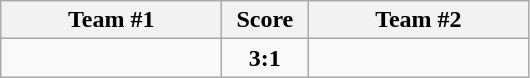<table class="wikitable" style="text-align:center;">
<tr>
<th width=140>Team #1</th>
<th width=50>Score</th>
<th width=140>Team #2</th>
</tr>
<tr>
<td style="text-align:right;"></td>
<td><strong>3:1</strong></td>
<td style="text-align:left;"></td>
</tr>
</table>
